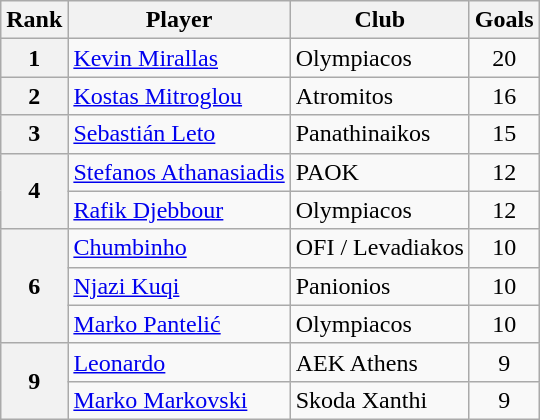<table class="wikitable" style="text-align:center">
<tr>
<th>Rank</th>
<th>Player</th>
<th>Club</th>
<th>Goals</th>
</tr>
<tr>
<th>1</th>
<td align="left"> <a href='#'>Kevin Mirallas</a></td>
<td align="left">Olympiacos</td>
<td>20</td>
</tr>
<tr>
<th>2</th>
<td align="left"> <a href='#'>Kostas Mitroglou</a></td>
<td align="left">Atromitos</td>
<td>16</td>
</tr>
<tr>
<th>3</th>
<td align="left"> <a href='#'>Sebastián Leto</a></td>
<td align="left">Panathinaikos</td>
<td>15</td>
</tr>
<tr>
<th rowspan=2>4</th>
<td align="left"> <a href='#'>Stefanos Athanasiadis</a></td>
<td align="left">PAOK</td>
<td>12</td>
</tr>
<tr>
<td align="left"> <a href='#'>Rafik Djebbour</a></td>
<td align="left">Olympiacos</td>
<td>12</td>
</tr>
<tr>
<th rowspan=3>6</th>
<td align="left"> <a href='#'>Chumbinho</a></td>
<td align="left">OFI / Levadiakos</td>
<td>10</td>
</tr>
<tr>
<td align="left"> <a href='#'>Njazi Kuqi</a></td>
<td align="left">Panionios</td>
<td>10</td>
</tr>
<tr>
<td align="left"> <a href='#'>Marko Pantelić</a></td>
<td align="left">Olympiacos</td>
<td>10</td>
</tr>
<tr>
<th rowspan=2>9</th>
<td align="left"> <a href='#'>Leonardo</a></td>
<td align="left">AEK Athens</td>
<td>9</td>
</tr>
<tr>
<td align="left"> <a href='#'>Marko Markovski</a></td>
<td align="left">Skoda Xanthi</td>
<td>9</td>
</tr>
</table>
